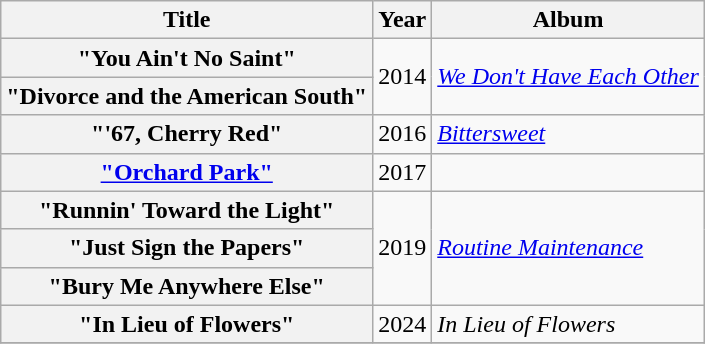<table class="wikitable plainrowheaders" style="text-align:center;">
<tr>
<th scope=col>Title</th>
<th scope=col>Year</th>
<th scope=col>Album</th>
</tr>
<tr>
<th scope="row">"You Ain't No Saint"</th>
<td rowspan="2">2014</td>
<td rowspan="2" style="text-align:left;"><em><a href='#'>We Don't Have Each Other</a></em></td>
</tr>
<tr>
<th scope="row">"Divorce and the American South"</th>
</tr>
<tr>
<th scope="row">"'67, Cherry Red"</th>
<td>2016</td>
<td style="text-align:left;"><a href='#'><em>Bittersweet</em></a></td>
</tr>
<tr>
<th scope="row"><a href='#'>"Orchard Park"</a></th>
<td>2017</td>
<td></td>
</tr>
<tr>
<th scope="row">"Runnin' Toward the Light"</th>
<td rowspan="3">2019</td>
<td rowspan="3" style="text-align:left;"><a href='#'><em>Routine Maintenance</em></a></td>
</tr>
<tr>
<th scope="row">"Just Sign the Papers"</th>
</tr>
<tr>
<th scope="row">"Bury Me Anywhere Else"</th>
</tr>
<tr>
<th scope="row">"In Lieu of Flowers"</th>
<td>2024</td>
<td style="text-align:left;"><em>In Lieu of Flowers</em></td>
</tr>
<tr>
</tr>
</table>
